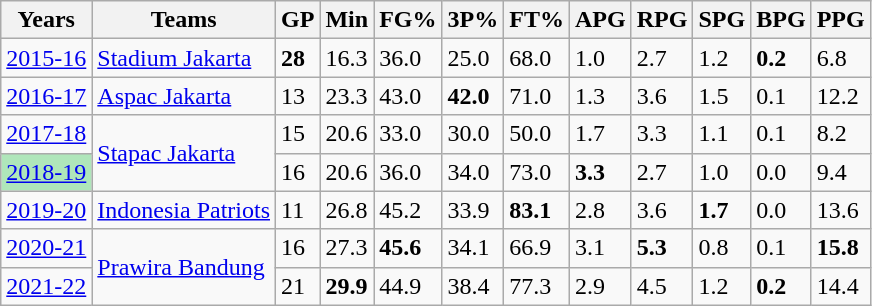<table class="wikitable sortable">
<tr>
<th>Years</th>
<th>Teams</th>
<th>GP</th>
<th>Min</th>
<th>FG%</th>
<th>3P%</th>
<th>FT%</th>
<th>APG</th>
<th>RPG</th>
<th>SPG</th>
<th>BPG</th>
<th>PPG</th>
</tr>
<tr>
<td><a href='#'>2015-16</a></td>
<td><a href='#'>Stadium Jakarta</a></td>
<td><strong>28</strong></td>
<td>16.3</td>
<td>36.0</td>
<td>25.0</td>
<td>68.0</td>
<td>1.0</td>
<td>2.7</td>
<td>1.2</td>
<td><strong>0.2</strong></td>
<td>6.8</td>
</tr>
<tr>
<td><a href='#'>2016-17</a></td>
<td><a href='#'>Aspac Jakarta</a></td>
<td>13</td>
<td>23.3</td>
<td>43.0</td>
<td><strong>42.0</strong></td>
<td>71.0</td>
<td>1.3</td>
<td>3.6</td>
<td>1.5</td>
<td>0.1</td>
<td>12.2</td>
</tr>
<tr>
<td><a href='#'>2017-18</a></td>
<td rowspan= "2"><a href='#'>Stapac Jakarta</a></td>
<td>15</td>
<td>20.6</td>
<td>33.0</td>
<td>30.0</td>
<td>50.0</td>
<td>1.7</td>
<td>3.3</td>
<td>1.1</td>
<td>0.1</td>
<td>8.2</td>
</tr>
<tr>
<td style="text-align:left; background:#afe6ba;"><a href='#'>2018-19</a></td>
<td>16</td>
<td>20.6</td>
<td>36.0</td>
<td>34.0</td>
<td>73.0</td>
<td><strong>3.3</strong></td>
<td>2.7</td>
<td>1.0</td>
<td>0.0</td>
<td>9.4</td>
</tr>
<tr>
<td><a href='#'>2019-20</a></td>
<td><a href='#'>Indonesia Patriots</a></td>
<td>11</td>
<td>26.8</td>
<td>45.2</td>
<td>33.9</td>
<td><strong>83.1</strong></td>
<td>2.8</td>
<td>3.6</td>
<td><strong>1.7</strong></td>
<td>0.0</td>
<td>13.6</td>
</tr>
<tr>
<td><a href='#'>2020-21</a></td>
<td rowspan= "2"><a href='#'>Prawira Bandung</a></td>
<td>16</td>
<td>27.3</td>
<td><strong>45.6</strong></td>
<td>34.1</td>
<td>66.9</td>
<td>3.1</td>
<td><strong>5.3</strong></td>
<td>0.8</td>
<td>0.1</td>
<td><strong>15.8</strong></td>
</tr>
<tr>
<td><a href='#'>2021-22</a></td>
<td>21</td>
<td><strong>29.9</strong></td>
<td>44.9</td>
<td>38.4</td>
<td>77.3</td>
<td>2.9</td>
<td>4.5</td>
<td>1.2</td>
<td><strong>0.2</strong></td>
<td>14.4</td>
</tr>
</table>
